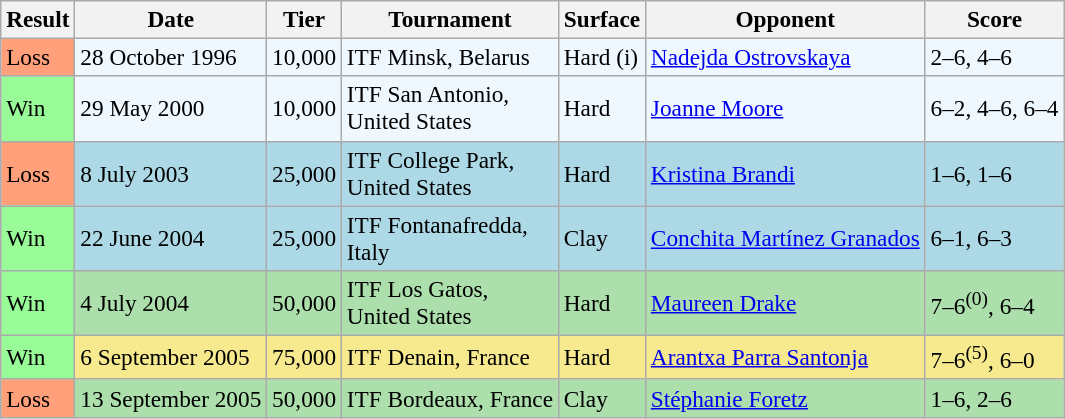<table class="sortable wikitable" style=font-size:97%>
<tr>
<th>Result</th>
<th>Date</th>
<th>Tier</th>
<th>Tournament</th>
<th>Surface</th>
<th>Opponent</th>
<th class="unsortable">Score</th>
</tr>
<tr style="background:#f0f8ff;">
<td style="background:#ffa07a;">Loss</td>
<td>28 October 1996</td>
<td>10,000</td>
<td>ITF Minsk, Belarus</td>
<td>Hard (i)</td>
<td> <a href='#'>Nadejda Ostrovskaya</a></td>
<td>2–6, 4–6</td>
</tr>
<tr style="background:#f0f8ff;">
<td style="background:#98fb98;">Win</td>
<td>29 May 2000</td>
<td>10,000</td>
<td>ITF San Antonio, <br>United States</td>
<td>Hard</td>
<td> <a href='#'>Joanne Moore</a></td>
<td>6–2, 4–6, 6–4</td>
</tr>
<tr style="background:lightblue;">
<td style="background:#ffa07a;">Loss</td>
<td>8 July 2003</td>
<td>25,000</td>
<td>ITF College Park, <br>United States</td>
<td>Hard</td>
<td> <a href='#'>Kristina Brandi</a></td>
<td>1–6, 1–6</td>
</tr>
<tr style="background:lightblue;">
<td style="background:#98fb98;">Win</td>
<td>22 June 2004</td>
<td>25,000</td>
<td>ITF Fontanafredda, <br>Italy</td>
<td>Clay</td>
<td> <a href='#'>Conchita Martínez Granados</a></td>
<td>6–1, 6–3</td>
</tr>
<tr style="background:#addfad;">
<td style="background:#98fb98;">Win</td>
<td>4 July 2004</td>
<td>50,000</td>
<td>ITF Los Gatos, <br>United States</td>
<td>Hard</td>
<td> <a href='#'>Maureen Drake</a></td>
<td>7–6<sup>(0)</sup>, 6–4</td>
</tr>
<tr style="background:#f7e98e;">
<td style="background:#98fb98;">Win</td>
<td>6 September 2005</td>
<td>75,000</td>
<td>ITF Denain, France</td>
<td>Hard</td>
<td> <a href='#'>Arantxa Parra Santonja</a></td>
<td>7–6<sup>(5)</sup>, 6–0</td>
</tr>
<tr style="background:#addfad;">
<td style="background:#ffa07a;">Loss</td>
<td>13 September 2005</td>
<td>50,000</td>
<td>ITF Bordeaux, France</td>
<td>Clay</td>
<td> <a href='#'>Stéphanie Foretz</a></td>
<td>1–6, 2–6</td>
</tr>
</table>
